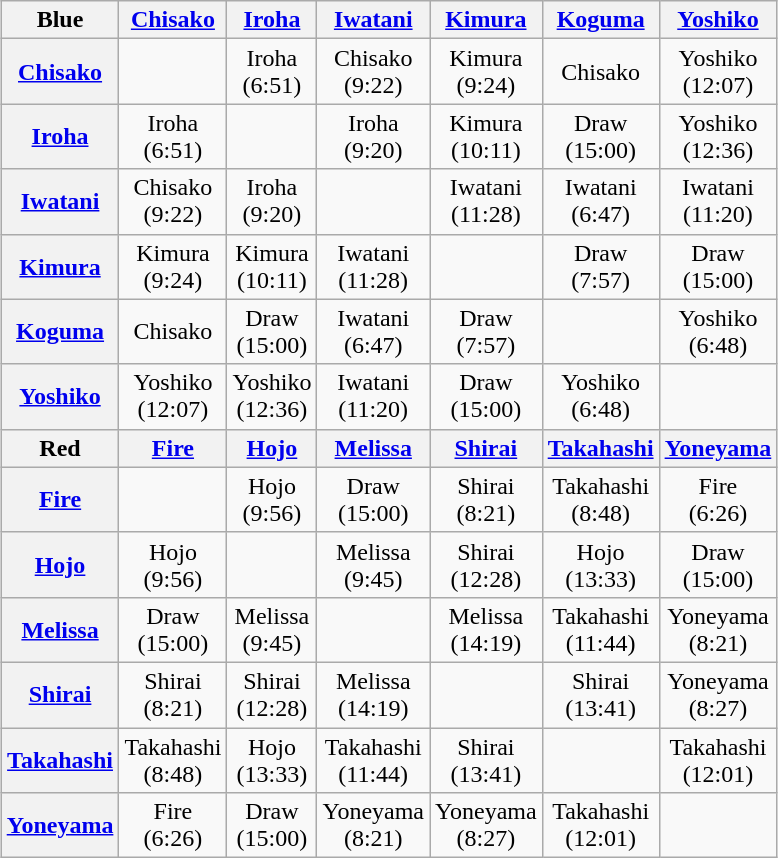<table class="wikitable" style="text-align:center; margin: 1em auto 1em auto;" width="25%">
<tr>
<th>Blue</th>
<th><a href='#'>Chisako</a></th>
<th><a href='#'>Iroha</a></th>
<th><a href='#'>Iwatani</a></th>
<th><a href='#'>Kimura</a></th>
<th><a href='#'>Koguma</a></th>
<th><a href='#'>Yoshiko</a></th>
</tr>
<tr>
<th><a href='#'>Chisako</a></th>
<td></td>
<td>Iroha<br>(6:51)</td>
<td>Chisako<br>(9:22)</td>
<td>Kimura<br>(9:24)</td>
<td>Chisako</td>
<td>Yoshiko<br>(12:07)</td>
</tr>
<tr>
<th><a href='#'>Iroha</a></th>
<td>Iroha<br>(6:51)</td>
<td></td>
<td>Iroha<br>(9:20)</td>
<td>Kimura<br>(10:11)</td>
<td>Draw<br>(15:00)</td>
<td>Yoshiko<br>(12:36)</td>
</tr>
<tr>
<th><a href='#'>Iwatani</a></th>
<td>Chisako<br>(9:22)</td>
<td>Iroha<br>(9:20)</td>
<td></td>
<td>Iwatani<br>(11:28)</td>
<td>Iwatani<br>(6:47)</td>
<td>Iwatani<br>(11:20)</td>
</tr>
<tr>
<th><a href='#'>Kimura</a></th>
<td>Kimura<br>(9:24)</td>
<td>Kimura<br>(10:11)</td>
<td>Iwatani<br>(11:28)</td>
<td></td>
<td>Draw<br>(7:57)</td>
<td>Draw<br>(15:00)</td>
</tr>
<tr>
<th><a href='#'>Koguma</a></th>
<td>Chisako</td>
<td>Draw<br>(15:00)</td>
<td>Iwatani<br>(6:47)</td>
<td>Draw<br>(7:57)</td>
<td></td>
<td>Yoshiko<br>(6:48)</td>
</tr>
<tr>
<th><a href='#'>Yoshiko</a></th>
<td>Yoshiko<br>(12:07)</td>
<td>Yoshiko<br>(12:36)</td>
<td>Iwatani<br>(11:20)</td>
<td>Draw<br>(15:00)</td>
<td>Yoshiko<br>(6:48)</td>
<td></td>
</tr>
<tr>
<th>Red</th>
<th><a href='#'>Fire</a></th>
<th><a href='#'>Hojo</a></th>
<th><a href='#'>Melissa</a></th>
<th><a href='#'>Shirai</a></th>
<th><a href='#'>Takahashi</a></th>
<th><a href='#'>Yoneyama</a></th>
</tr>
<tr>
<th><a href='#'>Fire</a></th>
<td></td>
<td>Hojo<br>(9:56)</td>
<td>Draw<br>(15:00)</td>
<td>Shirai<br>(8:21)</td>
<td>Takahashi<br>(8:48)</td>
<td>Fire<br>(6:26)</td>
</tr>
<tr>
<th><a href='#'>Hojo</a></th>
<td>Hojo<br>(9:56)</td>
<td></td>
<td>Melissa<br>(9:45)</td>
<td>Shirai<br>(12:28)</td>
<td>Hojo<br>(13:33)</td>
<td>Draw<br>(15:00)</td>
</tr>
<tr>
<th><a href='#'>Melissa</a></th>
<td>Draw<br>(15:00)</td>
<td>Melissa<br>(9:45)</td>
<td></td>
<td>Melissa<br>(14:19)</td>
<td>Takahashi<br>(11:44)</td>
<td>Yoneyama<br>(8:21)</td>
</tr>
<tr>
<th><a href='#'>Shirai</a></th>
<td>Shirai<br>(8:21)</td>
<td>Shirai<br>(12:28)</td>
<td>Melissa<br>(14:19)</td>
<td></td>
<td>Shirai<br>(13:41)</td>
<td>Yoneyama<br>(8:27)</td>
</tr>
<tr>
<th><a href='#'>Takahashi</a></th>
<td>Takahashi<br>(8:48)</td>
<td>Hojo<br>(13:33)</td>
<td>Takahashi<br>(11:44)</td>
<td>Shirai<br>(13:41)</td>
<td></td>
<td>Takahashi<br>(12:01)</td>
</tr>
<tr>
<th><a href='#'>Yoneyama</a></th>
<td>Fire<br>(6:26)</td>
<td>Draw<br>(15:00)</td>
<td>Yoneyama<br>(8:21)</td>
<td>Yoneyama<br>(8:27)</td>
<td>Takahashi<br>(12:01)</td>
<td></td>
</tr>
</table>
